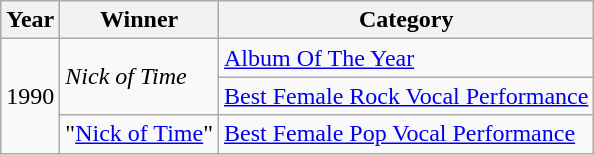<table class="wikitable" border="1">
<tr>
<th align="left">Year</th>
<th align="left">Winner</th>
<th align="left">Category</th>
</tr>
<tr>
<td style="text-align:left;" rowspan="3">1990</td>
<td style="text-align:left;" rowspan="2"><em>Nick of Time</em></td>
<td align="left"><a href='#'>Album Of The Year</a></td>
</tr>
<tr>
<td align="left"><a href='#'>Best Female Rock Vocal Performance</a></td>
</tr>
<tr>
<td align="left">"<a href='#'>Nick of Time</a>"</td>
<td align="left"><a href='#'>Best Female Pop Vocal Performance</a></td>
</tr>
</table>
